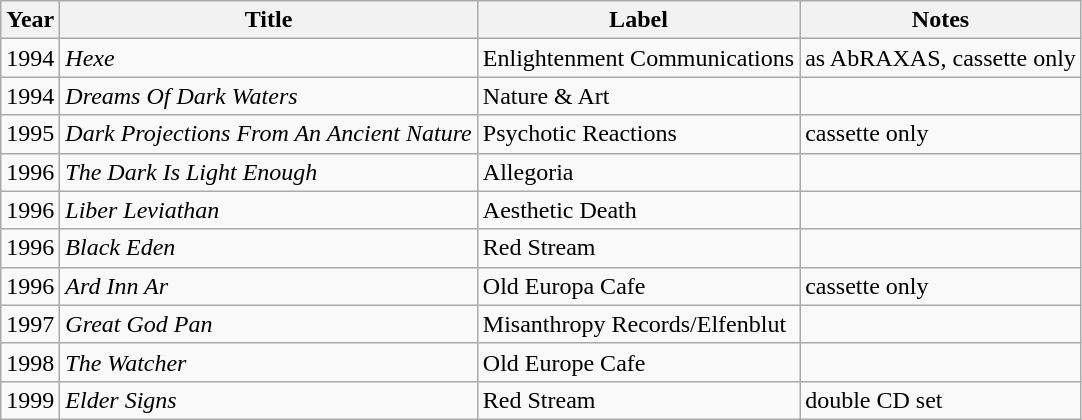<table class="wikitable">
<tr>
<th>Year</th>
<th>Title</th>
<th>Label</th>
<th>Notes</th>
</tr>
<tr>
<td style="text-align:center;">1994</td>
<td><em>Hexe</em></td>
<td>Enlightenment Communications</td>
<td>as AbRAXAS, cassette only</td>
</tr>
<tr>
<td style="text-align:center;">1994</td>
<td><em>Dreams Of Dark Waters</em></td>
<td>Nature & Art</td>
<td></td>
</tr>
<tr>
<td style="text-align:center;">1995</td>
<td><em>Dark Projections From An Ancient Nature</em></td>
<td>Psychotic Reactions</td>
<td>cassette only</td>
</tr>
<tr>
<td style="text-align:center;">1996</td>
<td><em>The Dark Is Light Enough</em></td>
<td>Allegoria</td>
<td></td>
</tr>
<tr>
<td style="text-align:center;">1996</td>
<td><em>Liber Leviathan</em></td>
<td>Aesthetic Death</td>
<td></td>
</tr>
<tr>
<td style="text-align:center;">1996</td>
<td><em>Black Eden</em></td>
<td>Red Stream</td>
<td></td>
</tr>
<tr>
<td style="text-align:center;">1996</td>
<td><em>Ard Inn Ar</em></td>
<td>Old Europa Cafe</td>
<td>cassette only</td>
</tr>
<tr>
<td style="text-align:center;">1997</td>
<td><em>Great God Pan</em></td>
<td>Misanthropy Records/Elfenblut</td>
<td></td>
</tr>
<tr>
<td style="text-align:center;">1998</td>
<td><em>The Watcher</em></td>
<td>Old Europe Cafe</td>
<td></td>
</tr>
<tr>
<td style="text-align:center;">1999</td>
<td><em>Elder Signs</em></td>
<td>Red Stream</td>
<td>double CD set</td>
</tr>
</table>
